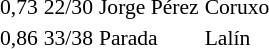<table style="font-size: 90%; border-collapse:collapse" border=0 cellspacing=0 cellpadding=2>
<tr bgcolor=#DCDCDC>
</tr>
<tr>
<td>0,73</td>
<td>22/30</td>
<td>Jorge Pérez</td>
<td>Coruxo</td>
</tr>
<tr>
<td>0,86</td>
<td>33/38</td>
<td>Parada</td>
<td>Lalín</td>
</tr>
</table>
